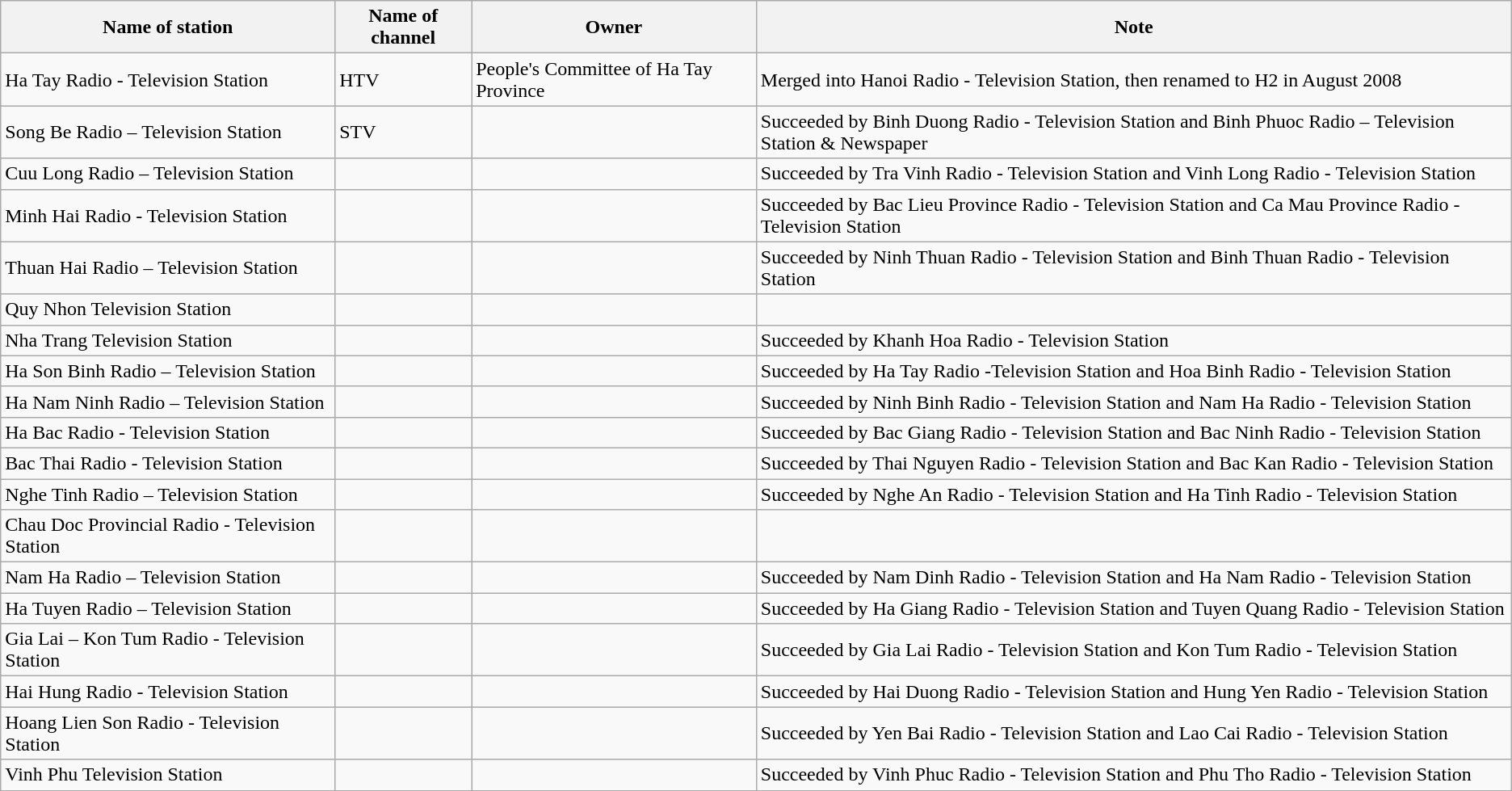<table class="wikitable">
<tr>
<th>Name of station</th>
<th>Name of channel</th>
<th>Owner</th>
<th>Note</th>
</tr>
<tr>
<td>Ha Tay Radio - Television Station</td>
<td>HTV</td>
<td>People's Committee of Ha Tay Province</td>
<td>Merged into Hanoi Radio - Television Station, then renamed to H2 in August 2008</td>
</tr>
<tr>
<td>Song Be Radio – Television Station</td>
<td>STV</td>
<td></td>
<td>Succeeded by Binh Duong Radio - Television Station and Binh Phuoc Radio – Television Station & Newspaper</td>
</tr>
<tr>
<td>Cuu Long Radio – Television Station</td>
<td></td>
<td></td>
<td>Succeeded by Tra Vinh Radio - Television Station and Vinh Long Radio - Television Station</td>
</tr>
<tr>
<td>Minh Hai Radio - Television Station</td>
<td></td>
<td></td>
<td>Succeeded by Bac Lieu Province Radio - Television Station and Ca Mau Province Radio - Television Station</td>
</tr>
<tr>
<td>Thuan Hai Radio – Television Station</td>
<td></td>
<td></td>
<td>Succeeded by Ninh Thuan Radio - Television Station and Binh Thuan Radio - Television Station</td>
</tr>
<tr>
<td>Quy Nhon Television Station</td>
<td></td>
<td></td>
<td></td>
</tr>
<tr>
<td>Nha Trang Television Station</td>
<td></td>
<td></td>
<td>Succeeded by Khanh Hoa Radio - Television Station</td>
</tr>
<tr>
<td>Ha Son Binh Radio – Television Station</td>
<td></td>
<td></td>
<td>Succeeded by Ha Tay Radio  -Television Station and Hoa Binh Radio - Television Station</td>
</tr>
<tr>
<td>Ha Nam Ninh Radio – Television Station</td>
<td></td>
<td></td>
<td>Succeeded by Ninh Binh Radio - Television Station and Nam Ha Radio - Television Station</td>
</tr>
<tr>
<td>Ha Bac Radio - Television Station</td>
<td></td>
<td></td>
<td>Succeeded by Bac Giang Radio - Television Station and Bac Ninh Radio - Television Station</td>
</tr>
<tr>
<td>Bac Thai Radio - Television Station</td>
<td></td>
<td></td>
<td>Succeeded by Thai Nguyen Radio - Television Station and Bac Kan Radio - Television Station</td>
</tr>
<tr>
<td>Nghe Tinh Radio – Television Station</td>
<td></td>
<td></td>
<td>Succeeded by Nghe An Radio - Television Station and Ha Tinh Radio - Television Station</td>
</tr>
<tr>
<td>Chau Doc Provincial Radio - Television Station</td>
<td></td>
<td></td>
<td></td>
</tr>
<tr>
<td>Nam Ha Radio – Television Station</td>
<td></td>
<td></td>
<td>Succeeded by Nam Dinh Radio - Television Station and Ha Nam Radio - Television Station</td>
</tr>
<tr>
<td>Ha Tuyen Radio – Television Station</td>
<td></td>
<td></td>
<td>Succeeded by Ha Giang Radio - Television Station and Tuyen Quang Radio - Television Station</td>
</tr>
<tr>
<td>Gia Lai – Kon Tum Radio - Television Station</td>
<td></td>
<td></td>
<td>Succeeded by Gia Lai Radio - Television Station and Kon Tum Radio - Television Station</td>
</tr>
<tr>
<td>Hai Hung Radio - Television Station</td>
<td></td>
<td></td>
<td>Succeeded by Hai Duong Radio - Television Station and Hung Yen Radio - Television Station</td>
</tr>
<tr>
<td>Hoang Lien Son Radio - Television Station</td>
<td></td>
<td></td>
<td>Succeeded by Yen Bai Radio - Television Station and Lao Cai Radio - Television Station</td>
</tr>
<tr>
<td>Vinh Phu Television Station</td>
<td></td>
<td></td>
<td>Succeeded by Vinh Phuc Radio - Television Station and Phu Tho Radio - Television Station</td>
</tr>
<tr>
</tr>
</table>
